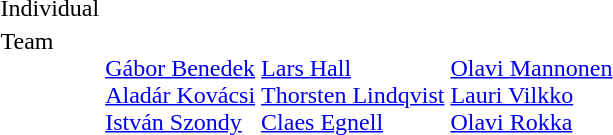<table>
<tr>
<td>Individual<br></td>
<td></td>
<td></td>
<td></td>
</tr>
<tr valign="top">
<td>Team<br></td>
<td><br><a href='#'>Gábor Benedek</a><br><a href='#'>Aladár Kovácsi</a><br><a href='#'>István Szondy</a></td>
<td><br><a href='#'>Lars Hall</a><br><a href='#'>Thorsten Lindqvist</a><br><a href='#'>Claes Egnell</a></td>
<td><br><a href='#'>Olavi Mannonen</a><br><a href='#'>Lauri Vilkko</a><br><a href='#'>Olavi Rokka</a></td>
</tr>
</table>
